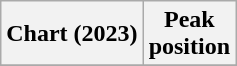<table class="wikitable sortable plainrowheaders" style="text-align:center;">
<tr>
<th scope="col">Chart (2023)</th>
<th scope="col">Peak<br>position</th>
</tr>
<tr>
</tr>
</table>
